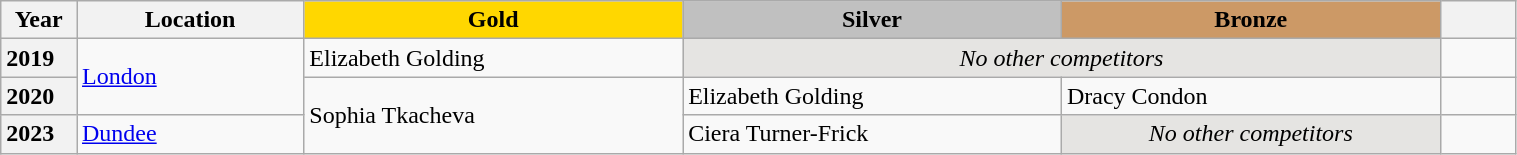<table class="wikitable unsortable" style="text-align:left; width:80%">
<tr>
<th scope="col" style="text-align:center; width:5%">Year</th>
<th scope="col" style="text-align:center; width:15%">Location</th>
<th scope="col" style="text-align:center; width:25%; background:gold">Gold</th>
<th scope="col" style="text-align:center; width:25%; background:silver">Silver</th>
<th scope="col" style="text-align:center; width:25%; background:#c96">Bronze</th>
<th scope="col" style="text-align:center; width:5%"></th>
</tr>
<tr>
<th scope="row" style="text-align:left">2019</th>
<td rowspan="2"> <a href='#'>London</a></td>
<td>Elizabeth Golding</td>
<td colspan="2" align="center" bgcolor="e5e4e2"><em>No other competitors</em></td>
<td></td>
</tr>
<tr>
<th scope="row" style="text-align:left">2020</th>
<td rowspan="2">Sophia Tkacheva</td>
<td>Elizabeth Golding</td>
<td>Dracy Condon</td>
<td></td>
</tr>
<tr>
<th scope="row" style="text-align:left">2023</th>
<td> <a href='#'>Dundee</a></td>
<td>Ciera Turner-Frick</td>
<td align="center" bgcolor="e5e4e2"><em>No other competitors</em></td>
<td></td>
</tr>
</table>
